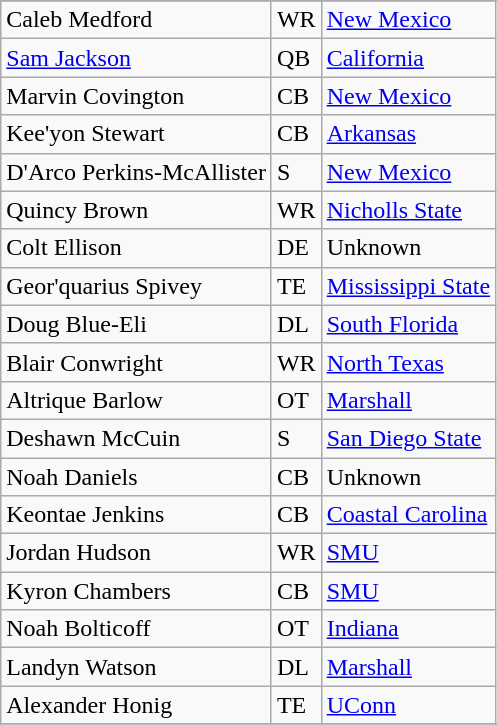<table class="wikitable">
<tr>
</tr>
<tr>
<td>Caleb Medford</td>
<td>WR</td>
<td><a href='#'>New Mexico</a></td>
</tr>
<tr>
<td><a href='#'>Sam Jackson</a></td>
<td>QB</td>
<td><a href='#'>California</a></td>
</tr>
<tr>
<td>Marvin Covington</td>
<td>CB</td>
<td><a href='#'>New Mexico</a></td>
</tr>
<tr>
<td>Kee'yon Stewart</td>
<td>CB</td>
<td><a href='#'>Arkansas</a></td>
</tr>
<tr>
<td>D'Arco Perkins-McAllister</td>
<td>S</td>
<td><a href='#'>New Mexico</a></td>
</tr>
<tr>
<td>Quincy Brown</td>
<td>WR</td>
<td><a href='#'>Nicholls State</a></td>
</tr>
<tr>
<td>Colt Ellison</td>
<td>DE</td>
<td>Unknown</td>
</tr>
<tr>
<td>Geor'quarius Spivey</td>
<td>TE</td>
<td><a href='#'>Mississippi State</a></td>
</tr>
<tr>
<td>Doug Blue-Eli</td>
<td>DL</td>
<td><a href='#'>South Florida</a></td>
</tr>
<tr>
<td>Blair Conwright</td>
<td>WR</td>
<td><a href='#'>North Texas</a></td>
</tr>
<tr>
<td>Altrique Barlow</td>
<td>OT</td>
<td><a href='#'>Marshall</a></td>
</tr>
<tr>
<td>Deshawn McCuin</td>
<td>S</td>
<td><a href='#'>San Diego State</a></td>
</tr>
<tr>
<td>Noah Daniels</td>
<td>CB</td>
<td>Unknown</td>
</tr>
<tr>
<td>Keontae Jenkins</td>
<td>CB</td>
<td><a href='#'>Coastal Carolina</a></td>
</tr>
<tr>
<td>Jordan Hudson</td>
<td>WR</td>
<td><a href='#'>SMU</a></td>
</tr>
<tr>
<td>Kyron Chambers</td>
<td>CB</td>
<td><a href='#'>SMU</a></td>
</tr>
<tr>
<td>Noah Bolticoff</td>
<td>OT</td>
<td><a href='#'>Indiana</a></td>
</tr>
<tr>
<td>Landyn Watson</td>
<td>DL</td>
<td><a href='#'>Marshall</a></td>
</tr>
<tr>
<td>Alexander Honig</td>
<td>TE</td>
<td><a href='#'>UConn</a></td>
</tr>
<tr>
</tr>
<tr>
</tr>
</table>
